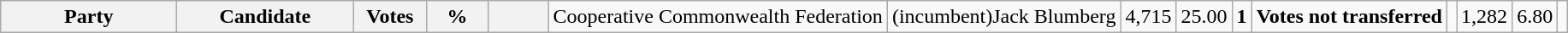<table class="wikitable">
<tr>
<th colspan="2" style="width: 130px">Party</th>
<th style="width: 130px">Candidate</th>
<th style="width: 50px">Votes</th>
<th style="width: 40px">%</th>
<th style="width: 40px"><br></th>
<td>Cooperative Commonwealth Federation</td>
<td>(incumbent)Jack Blumberg</td>
<td align="right">4,715</td>
<td align="right">25.00</td>
<td align="center"><strong>1</strong><br>


</td>
<td><strong>Votes not transferred</strong></td>
<td align="right"></td>
<td align="right">1,282</td>
<td align="right">6.80</td>
<td align="center"></td>
</tr>
</table>
